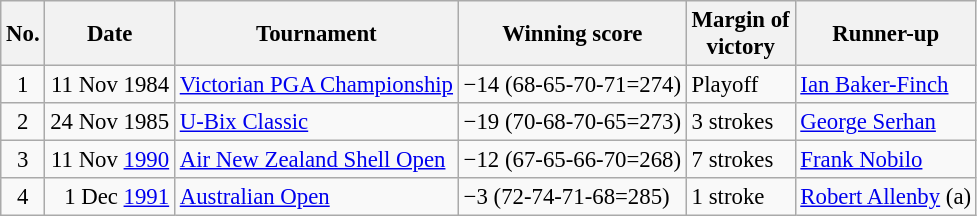<table class="wikitable" style="font-size:95%;">
<tr>
<th>No.</th>
<th>Date</th>
<th>Tournament</th>
<th>Winning score</th>
<th>Margin of<br>victory</th>
<th>Runner-up</th>
</tr>
<tr>
<td align=center>1</td>
<td align=right>11 Nov 1984</td>
<td><a href='#'>Victorian PGA Championship</a></td>
<td>−14 (68-65-70-71=274)</td>
<td>Playoff</td>
<td> <a href='#'>Ian Baker-Finch</a></td>
</tr>
<tr>
<td align=center>2</td>
<td align=right>24 Nov 1985</td>
<td><a href='#'>U-Bix Classic</a><small></small></td>
<td>−19 (70-68-70-65=273)</td>
<td>3 strokes</td>
<td> <a href='#'>George Serhan</a></td>
</tr>
<tr>
<td align=center>3</td>
<td align=right>11 Nov <a href='#'>1990</a></td>
<td><a href='#'>Air New Zealand Shell Open</a></td>
<td>−12 (67-65-66-70=268)</td>
<td>7 strokes</td>
<td> <a href='#'>Frank Nobilo</a></td>
</tr>
<tr>
<td align=center>4</td>
<td align=right>1 Dec <a href='#'>1991</a></td>
<td><a href='#'>Australian Open</a></td>
<td>−3 (72-74-71-68=285)</td>
<td>1 stroke</td>
<td> <a href='#'>Robert Allenby</a> (a)</td>
</tr>
</table>
